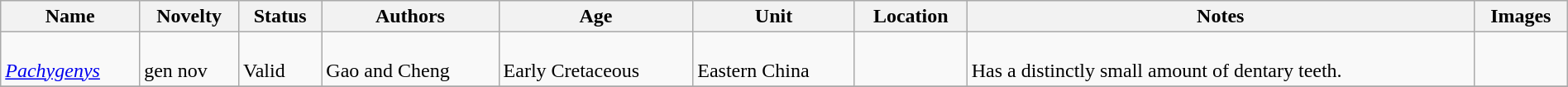<table class="wikitable sortable" align="center" width="100%">
<tr>
<th>Name</th>
<th>Novelty</th>
<th>Status</th>
<th>Authors</th>
<th>Age</th>
<th>Unit</th>
<th>Location</th>
<th>Notes</th>
<th>Images</th>
</tr>
<tr>
<td><br><em><a href='#'>Pachygenys</a></em></td>
<td><br>gen nov</td>
<td><br>Valid</td>
<td><br>Gao and Cheng</td>
<td><br>Early Cretaceous</td>
<td><br>Eastern China</td>
<td><br></td>
<td><br>Has a distinctly small amount of dentary teeth.</td>
<td></td>
</tr>
<tr>
</tr>
</table>
